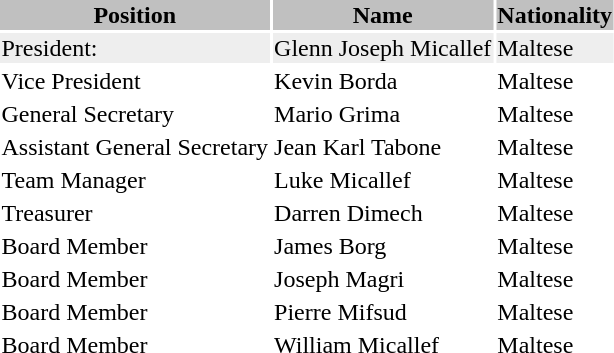<table class="toccolours">
<tr>
<th bgcolor=silver>Position</th>
<th bgcolor=silver>Name</th>
<th bgcolor=silver>Nationality</th>
</tr>
<tr bgcolor=#eeeeee>
<td>President:</td>
<td>Glenn Joseph Micallef</td>
<td> Maltese</td>
</tr>
<tr>
<td>Vice President</td>
<td>Kevin Borda</td>
<td> Maltese</td>
</tr>
<tr>
<td>General Secretary</td>
<td>Mario Grima</td>
<td> Maltese</td>
</tr>
<tr>
<td>Assistant General Secretary</td>
<td>Jean Karl Tabone</td>
<td> Maltese</td>
</tr>
<tr>
<td>Team Manager</td>
<td>Luke Micallef</td>
<td> Maltese</td>
</tr>
<tr>
<td>Treasurer</td>
<td>Darren Dimech</td>
<td> Maltese</td>
</tr>
<tr>
<td>Board Member</td>
<td>James Borg</td>
<td> Maltese</td>
</tr>
<tr>
<td>Board Member</td>
<td>Joseph Magri</td>
<td> Maltese</td>
</tr>
<tr>
<td>Board Member</td>
<td>Pierre Mifsud</td>
<td> Maltese</td>
</tr>
<tr>
<td>Board Member</td>
<td>William Micallef</td>
<td> Maltese</td>
</tr>
<tr>
</tr>
</table>
